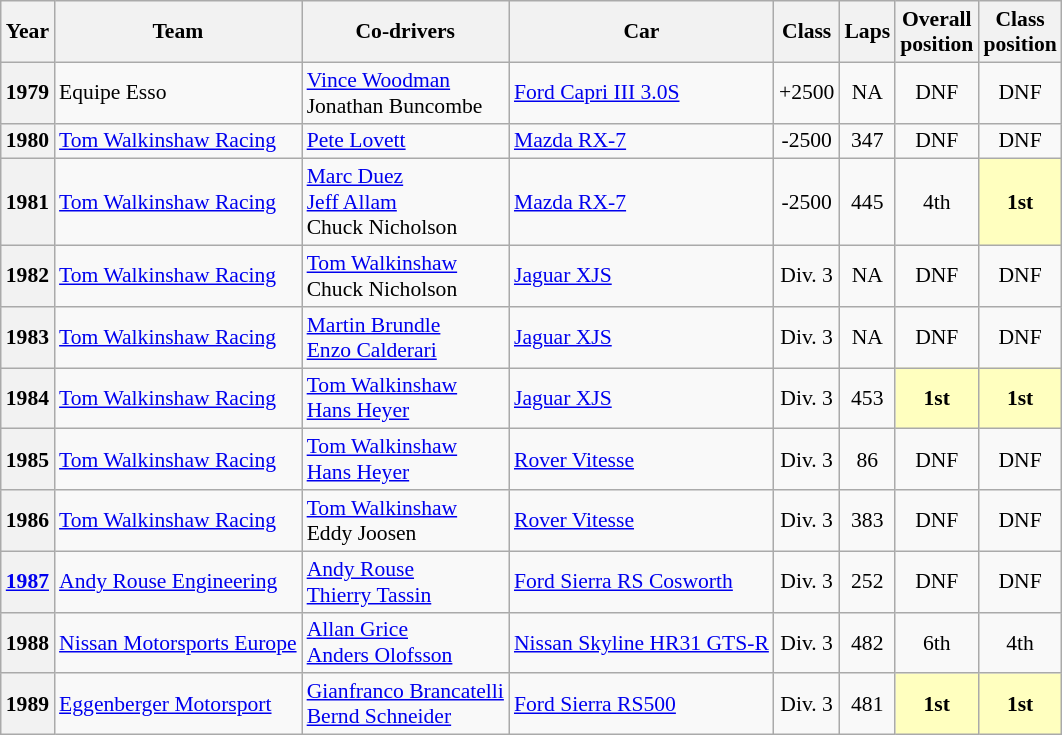<table class="wikitable" style="text-align:center; font-size:90%">
<tr>
<th>Year</th>
<th>Team</th>
<th>Co-drivers</th>
<th>Car</th>
<th>Class</th>
<th>Laps</th>
<th>Overall<br>position</th>
<th>Class<br>position</th>
</tr>
<tr>
<th>1979</th>
<td align="left"> Equipe Esso</td>
<td align="left"> <a href='#'>Vince Woodman</a><br> Jonathan Buncombe</td>
<td align="left"><a href='#'>Ford Capri III 3.0S</a></td>
<td>+2500</td>
<td>NA</td>
<td>DNF</td>
<td>DNF</td>
</tr>
<tr>
<th>1980</th>
<td align="left"> <a href='#'>Tom Walkinshaw Racing</a></td>
<td align="left"> <a href='#'>Pete Lovett</a></td>
<td align="left"><a href='#'>Mazda RX-7</a></td>
<td>-2500</td>
<td>347</td>
<td>DNF</td>
<td>DNF</td>
</tr>
<tr>
<th>1981</th>
<td align="left"> <a href='#'>Tom Walkinshaw Racing</a></td>
<td align="left"> <a href='#'>Marc Duez</a><br> <a href='#'>Jeff Allam</a><br> Chuck Nicholson</td>
<td align="left"><a href='#'>Mazda RX-7</a></td>
<td>-2500</td>
<td>445</td>
<td>4th</td>
<td style="background:#ffffbf;"><strong>1st</strong></td>
</tr>
<tr>
<th>1982</th>
<td align="left"> <a href='#'>Tom Walkinshaw Racing</a></td>
<td align="left"> <a href='#'>Tom Walkinshaw</a><br> Chuck Nicholson</td>
<td align="left"><a href='#'>Jaguar XJS</a></td>
<td>Div. 3</td>
<td>NA</td>
<td>DNF</td>
<td>DNF</td>
</tr>
<tr>
<th>1983</th>
<td align="left"> <a href='#'>Tom Walkinshaw Racing</a></td>
<td align="left"> <a href='#'>Martin Brundle</a><br> <a href='#'>Enzo Calderari</a></td>
<td align="left"><a href='#'>Jaguar XJS</a></td>
<td>Div. 3</td>
<td>NA</td>
<td>DNF</td>
<td>DNF</td>
</tr>
<tr>
<th>1984</th>
<td align="left"> <a href='#'>Tom Walkinshaw Racing</a></td>
<td align="left"> <a href='#'>Tom Walkinshaw</a><br> <a href='#'>Hans Heyer</a></td>
<td align="left"><a href='#'>Jaguar XJS</a></td>
<td>Div. 3</td>
<td>453</td>
<td style="background:#ffffbf;"><strong>1st</strong></td>
<td style="background:#ffffbf;"><strong>1st</strong></td>
</tr>
<tr>
<th>1985</th>
<td align="left"> <a href='#'>Tom Walkinshaw Racing</a></td>
<td align="left"> <a href='#'>Tom Walkinshaw</a><br> <a href='#'>Hans Heyer</a></td>
<td align="left"><a href='#'>Rover Vitesse</a></td>
<td>Div. 3</td>
<td>86</td>
<td>DNF</td>
<td>DNF</td>
</tr>
<tr>
<th>1986</th>
<td align="left"> <a href='#'>Tom Walkinshaw Racing</a></td>
<td align="left"> <a href='#'>Tom Walkinshaw</a><br> Eddy Joosen</td>
<td align="left"><a href='#'>Rover Vitesse</a></td>
<td>Div. 3</td>
<td>383</td>
<td>DNF</td>
<td>DNF</td>
</tr>
<tr>
<th><a href='#'>1987</a></th>
<td align="left"> <a href='#'>Andy Rouse Engineering</a></td>
<td align="left"> <a href='#'>Andy Rouse</a><br> <a href='#'>Thierry Tassin</a></td>
<td align="left"><a href='#'>Ford Sierra RS Cosworth</a></td>
<td>Div. 3</td>
<td>252</td>
<td>DNF</td>
<td>DNF</td>
</tr>
<tr>
<th>1988</th>
<td align="left" nowrap> <a href='#'>Nissan Motorsports Europe</a></td>
<td align="left"> <a href='#'>Allan Grice</a><br> <a href='#'>Anders Olofsson</a></td>
<td align="left" nowrap><a href='#'>Nissan Skyline HR31 GTS-R</a></td>
<td>Div. 3</td>
<td>482</td>
<td>6th</td>
<td>4th</td>
</tr>
<tr>
<th>1989</th>
<td align="left"> <a href='#'>Eggenberger Motorsport</a></td>
<td align="left" nowrap> <a href='#'>Gianfranco Brancatelli</a><br> <a href='#'>Bernd Schneider</a></td>
<td align="left"><a href='#'>Ford Sierra RS500</a></td>
<td>Div. 3</td>
<td>481</td>
<td style="background:#ffffbf;"><strong>1st</strong></td>
<td style="background:#ffffbf;"><strong>1st</strong></td>
</tr>
</table>
